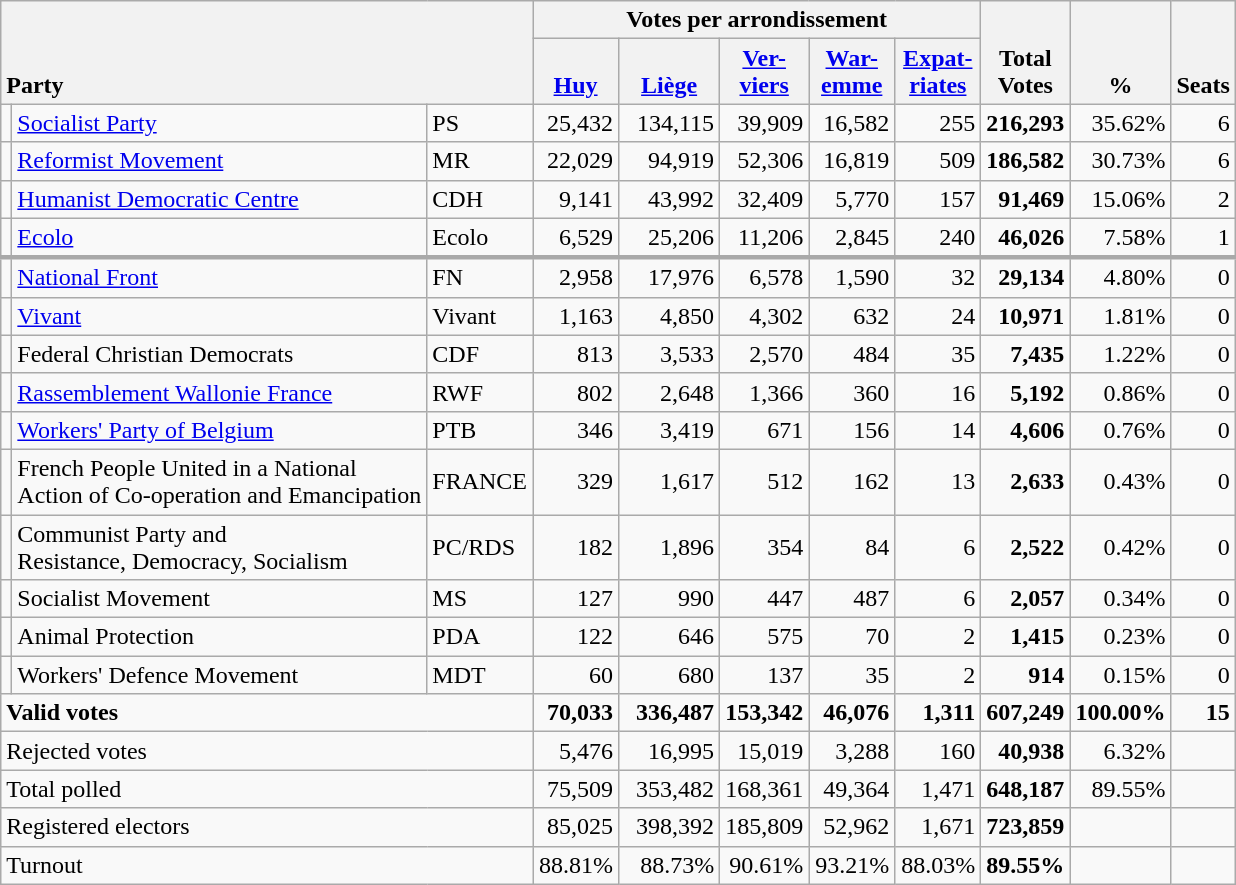<table class="wikitable" border="1" style="text-align:right;">
<tr>
<th style="text-align:left;" valign=bottom rowspan=2 colspan=3>Party</th>
<th colspan=5>Votes per arrondissement</th>
<th align=center valign=bottom rowspan=2 width="50">Total Votes</th>
<th align=center valign=bottom rowspan=2 width="50">%</th>
<th align=center valign=bottom rowspan=2>Seats</th>
</tr>
<tr>
<th align=center valign=bottom width="50"><a href='#'>Huy</a></th>
<th align=center valign=bottom width="60"><a href='#'>Liège</a></th>
<th align=center valign=bottom width="50"><a href='#'>Ver- viers</a></th>
<th align=center valign=bottom width="50"><a href='#'>War- emme</a></th>
<th align=center valign=bottom width="50"><a href='#'>Expat- riates</a></th>
</tr>
<tr>
<td></td>
<td align=left><a href='#'>Socialist Party</a></td>
<td align=left>PS</td>
<td>25,432</td>
<td>134,115</td>
<td>39,909</td>
<td>16,582</td>
<td>255</td>
<td><strong>216,293</strong></td>
<td>35.62%</td>
<td>6</td>
</tr>
<tr>
<td></td>
<td align=left><a href='#'>Reformist Movement</a></td>
<td align=left>MR</td>
<td>22,029</td>
<td>94,919</td>
<td>52,306</td>
<td>16,819</td>
<td>509</td>
<td><strong>186,582</strong></td>
<td>30.73%</td>
<td>6</td>
</tr>
<tr>
<td></td>
<td align=left style="white-space: nowrap;"><a href='#'>Humanist Democratic Centre</a></td>
<td align=left>CDH</td>
<td>9,141</td>
<td>43,992</td>
<td>32,409</td>
<td>5,770</td>
<td>157</td>
<td><strong>91,469</strong></td>
<td>15.06%</td>
<td>2</td>
</tr>
<tr>
<td></td>
<td align=left><a href='#'>Ecolo</a></td>
<td align=left>Ecolo</td>
<td>6,529</td>
<td>25,206</td>
<td>11,206</td>
<td>2,845</td>
<td>240</td>
<td><strong>46,026</strong></td>
<td>7.58%</td>
<td>1</td>
</tr>
<tr style="border-top:3px solid darkgray;">
<td></td>
<td align=left><a href='#'>National Front</a></td>
<td align=left>FN</td>
<td>2,958</td>
<td>17,976</td>
<td>6,578</td>
<td>1,590</td>
<td>32</td>
<td><strong>29,134</strong></td>
<td>4.80%</td>
<td>0</td>
</tr>
<tr>
<td></td>
<td align=left><a href='#'>Vivant</a></td>
<td align=left>Vivant</td>
<td>1,163</td>
<td>4,850</td>
<td>4,302</td>
<td>632</td>
<td>24</td>
<td><strong>10,971</strong></td>
<td>1.81%</td>
<td>0</td>
</tr>
<tr>
<td></td>
<td align=left>Federal Christian Democrats</td>
<td align=left>CDF</td>
<td>813</td>
<td>3,533</td>
<td>2,570</td>
<td>484</td>
<td>35</td>
<td><strong>7,435</strong></td>
<td>1.22%</td>
<td>0</td>
</tr>
<tr>
<td></td>
<td align=left><a href='#'>Rassemblement Wallonie France</a></td>
<td align=left>RWF</td>
<td>802</td>
<td>2,648</td>
<td>1,366</td>
<td>360</td>
<td>16</td>
<td><strong>5,192</strong></td>
<td>0.86%</td>
<td>0</td>
</tr>
<tr>
<td></td>
<td align=left><a href='#'>Workers' Party of Belgium</a></td>
<td align=left>PTB</td>
<td>346</td>
<td>3,419</td>
<td>671</td>
<td>156</td>
<td>14</td>
<td><strong>4,606</strong></td>
<td>0.76%</td>
<td>0</td>
</tr>
<tr>
<td></td>
<td align=left>French People United in a National<br>Action of Co-operation and Emancipation</td>
<td align=left>FRANCE</td>
<td>329</td>
<td>1,617</td>
<td>512</td>
<td>162</td>
<td>13</td>
<td><strong>2,633</strong></td>
<td>0.43%</td>
<td>0</td>
</tr>
<tr>
<td></td>
<td align=left>Communist Party and<br>Resistance, Democracy, Socialism</td>
<td align=left>PC/RDS</td>
<td>182</td>
<td>1,896</td>
<td>354</td>
<td>84</td>
<td>6</td>
<td><strong>2,522</strong></td>
<td>0.42%</td>
<td>0</td>
</tr>
<tr>
<td></td>
<td align=left>Socialist Movement</td>
<td align=left>MS</td>
<td>127</td>
<td>990</td>
<td>447</td>
<td>487</td>
<td>6</td>
<td><strong>2,057</strong></td>
<td>0.34%</td>
<td>0</td>
</tr>
<tr>
<td></td>
<td align=left>Animal Protection</td>
<td align=left>PDA</td>
<td>122</td>
<td>646</td>
<td>575</td>
<td>70</td>
<td>2</td>
<td><strong>1,415</strong></td>
<td>0.23%</td>
<td>0</td>
</tr>
<tr>
<td></td>
<td align=left>Workers' Defence Movement</td>
<td align=left>MDT</td>
<td>60</td>
<td>680</td>
<td>137</td>
<td>35</td>
<td>2</td>
<td><strong>914</strong></td>
<td>0.15%</td>
<td>0</td>
</tr>
<tr style="font-weight:bold">
<td align=left colspan=3>Valid votes</td>
<td>70,033</td>
<td>336,487</td>
<td>153,342</td>
<td>46,076</td>
<td>1,311</td>
<td>607,249</td>
<td>100.00%</td>
<td>15</td>
</tr>
<tr>
<td align=left colspan=3>Rejected votes</td>
<td>5,476</td>
<td>16,995</td>
<td>15,019</td>
<td>3,288</td>
<td>160</td>
<td><strong>40,938</strong></td>
<td>6.32%</td>
<td></td>
</tr>
<tr>
<td align=left colspan=3>Total polled</td>
<td>75,509</td>
<td>353,482</td>
<td>168,361</td>
<td>49,364</td>
<td>1,471</td>
<td><strong>648,187</strong></td>
<td>89.55%</td>
<td></td>
</tr>
<tr>
<td align=left colspan=3>Registered electors</td>
<td>85,025</td>
<td>398,392</td>
<td>185,809</td>
<td>52,962</td>
<td>1,671</td>
<td><strong>723,859</strong></td>
<td></td>
<td></td>
</tr>
<tr>
<td align=left colspan=3>Turnout</td>
<td>88.81%</td>
<td>88.73%</td>
<td>90.61%</td>
<td>93.21%</td>
<td>88.03%</td>
<td><strong>89.55%</strong></td>
<td></td>
<td></td>
</tr>
</table>
